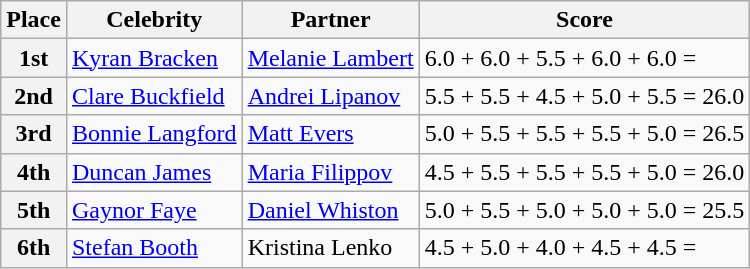<table class="wikitable">
<tr>
<th>Place</th>
<th>Celebrity</th>
<th>Partner</th>
<th>Score</th>
</tr>
<tr>
<th>1st</th>
<td><a href='#'>Kyran Bracken</a></td>
<td><a href='#'>Melanie Lambert</a></td>
<td>6.0 + 6.0 + 5.5 + 6.0 + 6.0 = <strong></strong></td>
</tr>
<tr>
<th>2nd</th>
<td><a href='#'>Clare Buckfield</a></td>
<td><a href='#'>Andrei Lipanov</a></td>
<td>5.5 + 5.5 + 4.5 + 5.0 + 5.5 = 26.0</td>
</tr>
<tr>
<th>3rd</th>
<td><a href='#'>Bonnie Langford</a></td>
<td><a href='#'>Matt Evers</a></td>
<td>5.0 + 5.5 + 5.5 + 5.5 + 5.0 = 26.5</td>
</tr>
<tr>
<th>4th</th>
<td><a href='#'>Duncan James</a></td>
<td><a href='#'>Maria Filippov</a></td>
<td>4.5 + 5.5 + 5.5 + 5.5 + 5.0 = 26.0</td>
</tr>
<tr>
<th>5th</th>
<td><a href='#'>Gaynor Faye</a></td>
<td><a href='#'>Daniel Whiston</a></td>
<td>5.0 + 5.5 + 5.0 + 5.0 + 5.0 = 25.5</td>
</tr>
<tr>
<th>6th</th>
<td><a href='#'>Stefan Booth</a></td>
<td>Kristina Lenko</td>
<td>4.5 + 5.0 + 4.0 + 4.5 + 4.5 = <em></em></td>
</tr>
</table>
